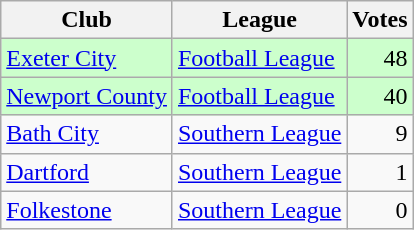<table class=wikitable style=text-align:left>
<tr>
<th>Club</th>
<th>League</th>
<th>Votes</th>
</tr>
<tr bgcolor=ccffcc>
<td><a href='#'>Exeter City</a></td>
<td><a href='#'>Football League</a></td>
<td align=right>48</td>
</tr>
<tr bgcolor=ccffcc>
<td><a href='#'>Newport County</a></td>
<td><a href='#'>Football League</a></td>
<td align=right>40</td>
</tr>
<tr>
<td><a href='#'>Bath City</a></td>
<td><a href='#'>Southern League</a></td>
<td align=right>9</td>
</tr>
<tr>
<td><a href='#'>Dartford</a></td>
<td><a href='#'>Southern League</a></td>
<td align=right>1</td>
</tr>
<tr>
<td><a href='#'>Folkestone</a></td>
<td><a href='#'>Southern League</a></td>
<td align=right>0</td>
</tr>
</table>
